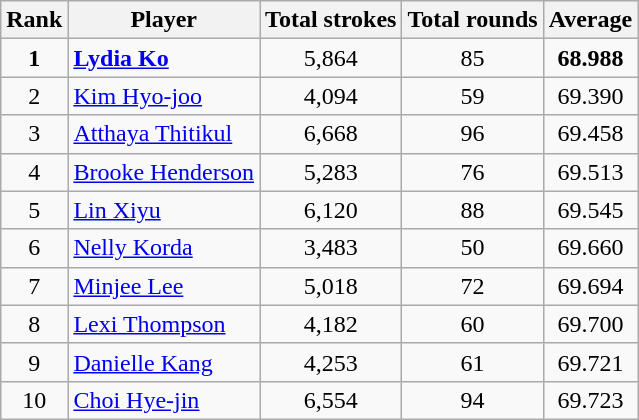<table class="wikitable" style="text-align:center">
<tr>
<th>Rank</th>
<th>Player</th>
<th>Total strokes</th>
<th>Total rounds</th>
<th>Average</th>
</tr>
<tr>
<td><strong>1</strong></td>
<td align=left> <strong><a href='#'>Lydia Ko</a></strong></td>
<td>5,864</td>
<td>85</td>
<td><strong>68.988</strong></td>
</tr>
<tr>
<td>2</td>
<td align=left> <a href='#'>Kim Hyo-joo</a></td>
<td>4,094</td>
<td>59</td>
<td>69.390</td>
</tr>
<tr>
<td>3</td>
<td align=left> <a href='#'>Atthaya Thitikul</a></td>
<td>6,668</td>
<td>96</td>
<td>69.458</td>
</tr>
<tr>
<td>4</td>
<td align=left> <a href='#'>Brooke Henderson</a></td>
<td>5,283</td>
<td>76</td>
<td>69.513</td>
</tr>
<tr>
<td>5</td>
<td align=left> <a href='#'>Lin Xiyu</a></td>
<td>6,120</td>
<td>88</td>
<td>69.545</td>
</tr>
<tr>
<td>6</td>
<td align=left> <a href='#'>Nelly Korda</a></td>
<td>3,483</td>
<td>50</td>
<td>69.660</td>
</tr>
<tr>
<td>7</td>
<td align=left> <a href='#'>Minjee Lee</a></td>
<td>5,018</td>
<td>72</td>
<td>69.694</td>
</tr>
<tr>
<td>8</td>
<td align=left> <a href='#'>Lexi Thompson</a></td>
<td>4,182</td>
<td>60</td>
<td>69.700</td>
</tr>
<tr>
<td>9</td>
<td align=left> <a href='#'>Danielle Kang</a></td>
<td>4,253</td>
<td>61</td>
<td>69.721</td>
</tr>
<tr>
<td>10</td>
<td align=left> <a href='#'>Choi Hye-jin</a></td>
<td>6,554</td>
<td>94</td>
<td>69.723</td>
</tr>
</table>
